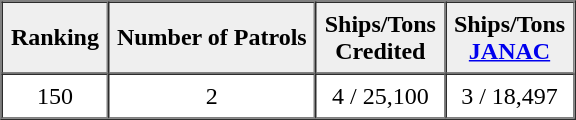<table border="1" cellpadding="5" cellspacing="0" align="center" style="margin: 1em auto 1em auto;">
<tr>
<th scope="col" style="background:#efefef;">Ranking</th>
<th scope="col" style="background:#efefef;">Number of Patrols</th>
<th scope="col" style="background:#efefef;">Ships/Tons <br>Credited</th>
<th scope="col" style="background:#efefef;">Ships/Tons <br><a href='#'>JANAC</a></th>
</tr>
<tr>
<td align=center>150</td>
<td align=center>2</td>
<td align=center>4 / 25,100</td>
<td align=center>3 / 18,497</td>
</tr>
</table>
